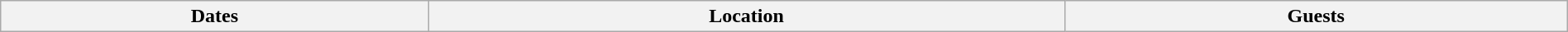<table class="wikitable" width="100%">
<tr>
<th>Dates</th>
<th>Location</th>
<th>Guests<br>

</th>
</tr>
</table>
